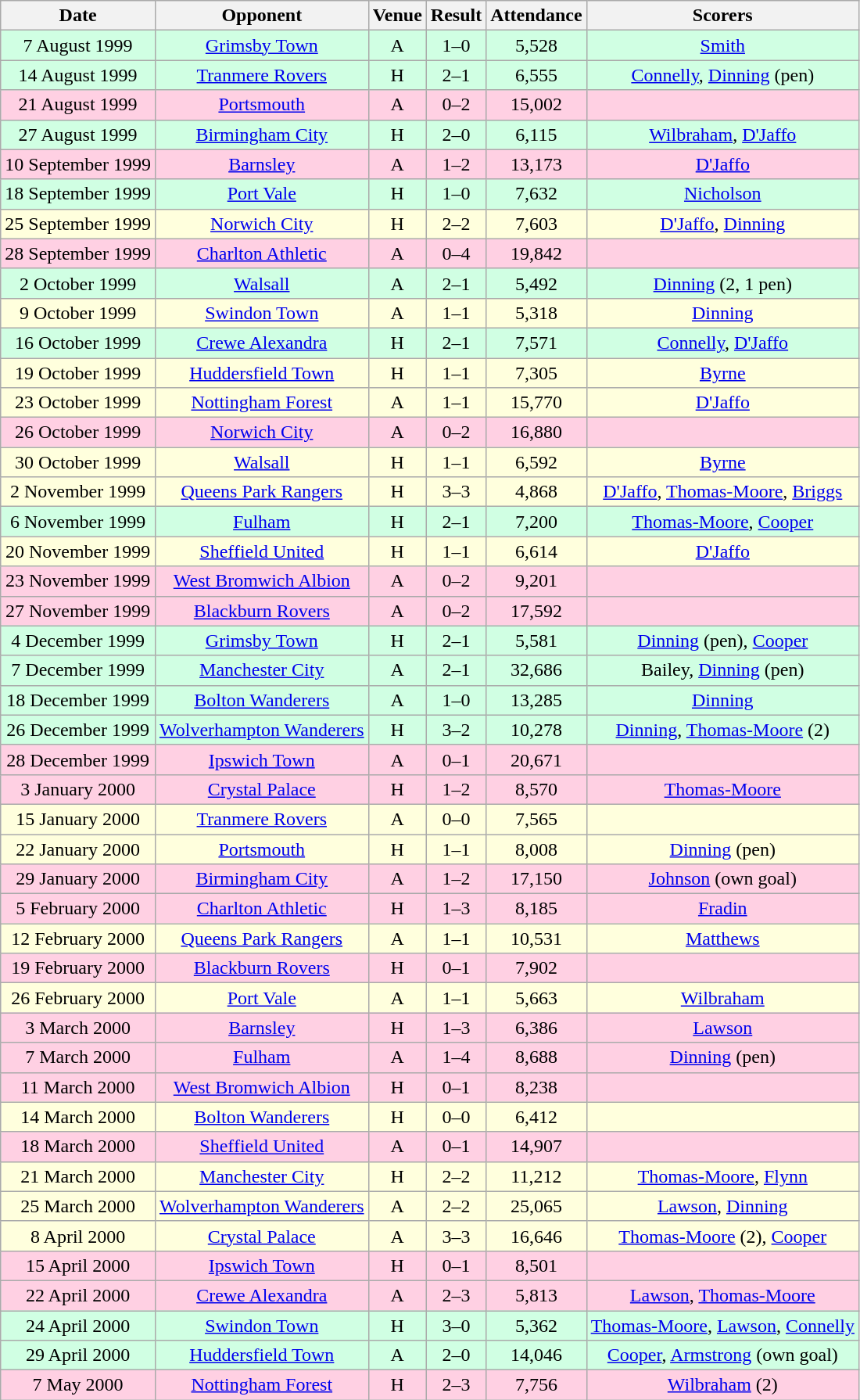<table class="wikitable sortable" style="font-size:100%; text-align:center">
<tr>
<th>Date</th>
<th>Opponent</th>
<th>Venue</th>
<th>Result</th>
<th>Attendance</th>
<th>Scorers</th>
</tr>
<tr style="background-color: #d0ffe3;">
<td>7 August 1999</td>
<td><a href='#'>Grimsby Town</a></td>
<td>A</td>
<td>1–0</td>
<td>5,528</td>
<td><a href='#'>Smith</a></td>
</tr>
<tr style="background-color: #d0ffe3;">
<td>14 August 1999</td>
<td><a href='#'>Tranmere Rovers</a></td>
<td>H</td>
<td>2–1</td>
<td>6,555</td>
<td><a href='#'>Connelly</a>, <a href='#'>Dinning</a> (pen)</td>
</tr>
<tr style="background-color: #ffd0e3;">
<td>21 August 1999</td>
<td><a href='#'>Portsmouth</a></td>
<td>A</td>
<td>0–2</td>
<td>15,002</td>
<td></td>
</tr>
<tr style="background-color: #d0ffe3;">
<td>27 August 1999</td>
<td><a href='#'>Birmingham City</a></td>
<td>H</td>
<td>2–0</td>
<td>6,115</td>
<td><a href='#'>Wilbraham</a>, <a href='#'>D'Jaffo</a></td>
</tr>
<tr style="background-color: #ffd0e3;">
<td>10 September 1999</td>
<td><a href='#'>Barnsley</a></td>
<td>A</td>
<td>1–2</td>
<td>13,173</td>
<td><a href='#'>D'Jaffo</a></td>
</tr>
<tr style="background-color: #d0ffe3;">
<td>18 September 1999</td>
<td><a href='#'>Port Vale</a></td>
<td>H</td>
<td>1–0</td>
<td>7,632</td>
<td><a href='#'>Nicholson</a></td>
</tr>
<tr style="background-color: #ffffdd;">
<td>25 September 1999</td>
<td><a href='#'>Norwich City</a></td>
<td>H</td>
<td>2–2</td>
<td>7,603</td>
<td><a href='#'>D'Jaffo</a>, <a href='#'>Dinning</a></td>
</tr>
<tr style="background-color: #ffd0e3;">
<td>28 September 1999</td>
<td><a href='#'>Charlton Athletic</a></td>
<td>A</td>
<td>0–4</td>
<td>19,842</td>
<td></td>
</tr>
<tr style="background-color: #d0ffe3;">
<td>2 October 1999</td>
<td><a href='#'>Walsall</a></td>
<td>A</td>
<td>2–1</td>
<td>5,492</td>
<td><a href='#'>Dinning</a> (2, 1 pen)</td>
</tr>
<tr style="background-color: #ffffdd;">
<td>9 October 1999</td>
<td><a href='#'>Swindon Town</a></td>
<td>A</td>
<td>1–1</td>
<td>5,318</td>
<td><a href='#'>Dinning</a></td>
</tr>
<tr style="background-color: #d0ffe3;">
<td>16 October 1999</td>
<td><a href='#'>Crewe Alexandra</a></td>
<td>H</td>
<td>2–1</td>
<td>7,571</td>
<td><a href='#'>Connelly</a>, <a href='#'>D'Jaffo</a></td>
</tr>
<tr style="background-color: #ffffdd;">
<td>19 October 1999</td>
<td><a href='#'>Huddersfield Town</a></td>
<td>H</td>
<td>1–1</td>
<td>7,305</td>
<td><a href='#'>Byrne</a></td>
</tr>
<tr style="background-color: #ffffdd;">
<td>23 October 1999</td>
<td><a href='#'>Nottingham Forest</a></td>
<td>A</td>
<td>1–1</td>
<td>15,770</td>
<td><a href='#'>D'Jaffo</a></td>
</tr>
<tr style="background-color: #ffd0e3;">
<td>26 October 1999</td>
<td><a href='#'>Norwich City</a></td>
<td>A</td>
<td>0–2</td>
<td>16,880</td>
<td></td>
</tr>
<tr style="background-color: #ffffdd;">
<td>30 October 1999</td>
<td><a href='#'>Walsall</a></td>
<td>H</td>
<td>1–1</td>
<td>6,592</td>
<td><a href='#'>Byrne</a></td>
</tr>
<tr style="background-color: #ffffdd;">
<td>2 November 1999</td>
<td><a href='#'>Queens Park Rangers</a></td>
<td>H</td>
<td>3–3</td>
<td>4,868</td>
<td><a href='#'>D'Jaffo</a>, <a href='#'>Thomas-Moore</a>, <a href='#'>Briggs</a></td>
</tr>
<tr style="background-color: #d0ffe3;">
<td>6 November 1999</td>
<td><a href='#'>Fulham</a></td>
<td>H</td>
<td>2–1</td>
<td>7,200</td>
<td><a href='#'>Thomas-Moore</a>, <a href='#'>Cooper</a></td>
</tr>
<tr style="background-color: #ffffdd;">
<td>20 November 1999</td>
<td><a href='#'>Sheffield United</a></td>
<td>H</td>
<td>1–1</td>
<td>6,614</td>
<td><a href='#'>D'Jaffo</a></td>
</tr>
<tr style="background-color: #ffd0e3;">
<td>23 November 1999</td>
<td><a href='#'>West Bromwich Albion</a></td>
<td>A</td>
<td>0–2</td>
<td>9,201</td>
<td></td>
</tr>
<tr style="background-color: #ffd0e3;">
<td>27 November 1999</td>
<td><a href='#'>Blackburn Rovers</a></td>
<td>A</td>
<td>0–2</td>
<td>17,592</td>
<td></td>
</tr>
<tr style="background-color: #d0ffe3;">
<td>4 December 1999</td>
<td><a href='#'>Grimsby Town</a></td>
<td>H</td>
<td>2–1</td>
<td>5,581</td>
<td><a href='#'>Dinning</a> (pen), <a href='#'>Cooper</a></td>
</tr>
<tr style="background-color: #d0ffe3;">
<td>7 December 1999</td>
<td><a href='#'>Manchester City</a></td>
<td>A</td>
<td>2–1</td>
<td>32,686</td>
<td>Bailey, <a href='#'>Dinning</a> (pen)</td>
</tr>
<tr style="background-color: #d0ffe3;">
<td>18 December 1999</td>
<td><a href='#'>Bolton Wanderers</a></td>
<td>A</td>
<td>1–0</td>
<td>13,285</td>
<td><a href='#'>Dinning</a></td>
</tr>
<tr style="background-color: #d0ffe3;">
<td>26 December 1999</td>
<td><a href='#'>Wolverhampton Wanderers</a></td>
<td>H</td>
<td>3–2</td>
<td>10,278</td>
<td><a href='#'>Dinning</a>, <a href='#'>Thomas-Moore</a> (2)</td>
</tr>
<tr style="background-color: #ffd0e3;">
<td>28 December 1999</td>
<td><a href='#'>Ipswich Town</a></td>
<td>A</td>
<td>0–1</td>
<td>20,671</td>
<td></td>
</tr>
<tr style="background-color: #ffd0e3;">
<td>3 January 2000</td>
<td><a href='#'>Crystal Palace</a></td>
<td>H</td>
<td>1–2</td>
<td>8,570</td>
<td><a href='#'>Thomas-Moore</a></td>
</tr>
<tr style="background-color: #ffffdd;">
<td>15 January 2000</td>
<td><a href='#'>Tranmere Rovers</a></td>
<td>A</td>
<td>0–0</td>
<td>7,565</td>
<td></td>
</tr>
<tr style="background-color: #ffffdd;">
<td>22 January 2000</td>
<td><a href='#'>Portsmouth</a></td>
<td>H</td>
<td>1–1</td>
<td>8,008</td>
<td><a href='#'>Dinning</a> (pen)</td>
</tr>
<tr style="background-color: #ffd0e3;">
<td>29 January 2000</td>
<td><a href='#'>Birmingham City</a></td>
<td>A</td>
<td>1–2</td>
<td>17,150</td>
<td><a href='#'>Johnson</a> (own goal)</td>
</tr>
<tr style="background-color: #ffd0e3;">
<td>5 February 2000</td>
<td><a href='#'>Charlton Athletic</a></td>
<td>H</td>
<td>1–3</td>
<td>8,185</td>
<td><a href='#'>Fradin</a></td>
</tr>
<tr style="background-color: #ffffdd;">
<td>12 February 2000</td>
<td><a href='#'>Queens Park Rangers</a></td>
<td>A</td>
<td>1–1</td>
<td>10,531</td>
<td><a href='#'>Matthews</a></td>
</tr>
<tr style="background-color: #ffd0e3;">
<td>19 February 2000</td>
<td><a href='#'>Blackburn Rovers</a></td>
<td>H</td>
<td>0–1</td>
<td>7,902</td>
<td></td>
</tr>
<tr style="background-color: #ffffdd;">
<td>26 February 2000</td>
<td><a href='#'>Port Vale</a></td>
<td>A</td>
<td>1–1</td>
<td>5,663</td>
<td><a href='#'>Wilbraham</a></td>
</tr>
<tr style="background-color: #ffd0e3;">
<td>3 March 2000</td>
<td><a href='#'>Barnsley</a></td>
<td>H</td>
<td>1–3</td>
<td>6,386</td>
<td><a href='#'>Lawson</a></td>
</tr>
<tr style="background-color: #ffd0e3;">
<td>7 March 2000</td>
<td><a href='#'>Fulham</a></td>
<td>A</td>
<td>1–4</td>
<td>8,688</td>
<td><a href='#'>Dinning</a> (pen)</td>
</tr>
<tr style="background-color: #ffd0e3;">
<td>11 March 2000</td>
<td><a href='#'>West Bromwich Albion</a></td>
<td>H</td>
<td>0–1</td>
<td>8,238</td>
<td></td>
</tr>
<tr style="background-color: #ffffdd;">
<td>14 March 2000</td>
<td><a href='#'>Bolton Wanderers</a></td>
<td>H</td>
<td>0–0</td>
<td>6,412</td>
<td></td>
</tr>
<tr style="background-color: #ffd0e3;">
<td>18 March 2000</td>
<td><a href='#'>Sheffield United</a></td>
<td>A</td>
<td>0–1</td>
<td>14,907</td>
<td></td>
</tr>
<tr style="background-color: #ffffdd;">
<td>21 March 2000</td>
<td><a href='#'>Manchester City</a></td>
<td>H</td>
<td>2–2</td>
<td>11,212</td>
<td><a href='#'>Thomas-Moore</a>, <a href='#'>Flynn</a></td>
</tr>
<tr style="background-color: #ffffdd;">
<td>25 March 2000</td>
<td><a href='#'>Wolverhampton Wanderers</a></td>
<td>A</td>
<td>2–2</td>
<td>25,065</td>
<td><a href='#'>Lawson</a>, <a href='#'>Dinning</a></td>
</tr>
<tr style="background-color: #ffffdd;">
<td>8 April 2000</td>
<td><a href='#'>Crystal Palace</a></td>
<td>A</td>
<td>3–3</td>
<td>16,646</td>
<td><a href='#'>Thomas-Moore</a> (2), <a href='#'>Cooper</a></td>
</tr>
<tr style="background-color: #ffd0e3;">
<td>15 April 2000</td>
<td><a href='#'>Ipswich Town</a></td>
<td>H</td>
<td>0–1</td>
<td>8,501</td>
<td></td>
</tr>
<tr style="background-color: #ffd0e3;">
<td>22 April 2000</td>
<td><a href='#'>Crewe Alexandra</a></td>
<td>A</td>
<td>2–3</td>
<td>5,813</td>
<td><a href='#'>Lawson</a>, <a href='#'>Thomas-Moore</a></td>
</tr>
<tr style="background-color: #d0ffe3;">
<td>24 April 2000</td>
<td><a href='#'>Swindon Town</a></td>
<td>H</td>
<td>3–0</td>
<td>5,362</td>
<td><a href='#'>Thomas-Moore</a>, <a href='#'>Lawson</a>, <a href='#'>Connelly</a></td>
</tr>
<tr style="background-color: #d0ffe3;">
<td>29 April 2000</td>
<td><a href='#'>Huddersfield Town</a></td>
<td>A</td>
<td>2–0</td>
<td>14,046</td>
<td><a href='#'>Cooper</a>, <a href='#'>Armstrong</a> (own goal)</td>
</tr>
<tr style="background-color: #ffd0e3;">
<td>7 May 2000</td>
<td><a href='#'>Nottingham Forest</a></td>
<td>H</td>
<td>2–3</td>
<td>7,756</td>
<td><a href='#'>Wilbraham</a> (2)</td>
</tr>
</table>
